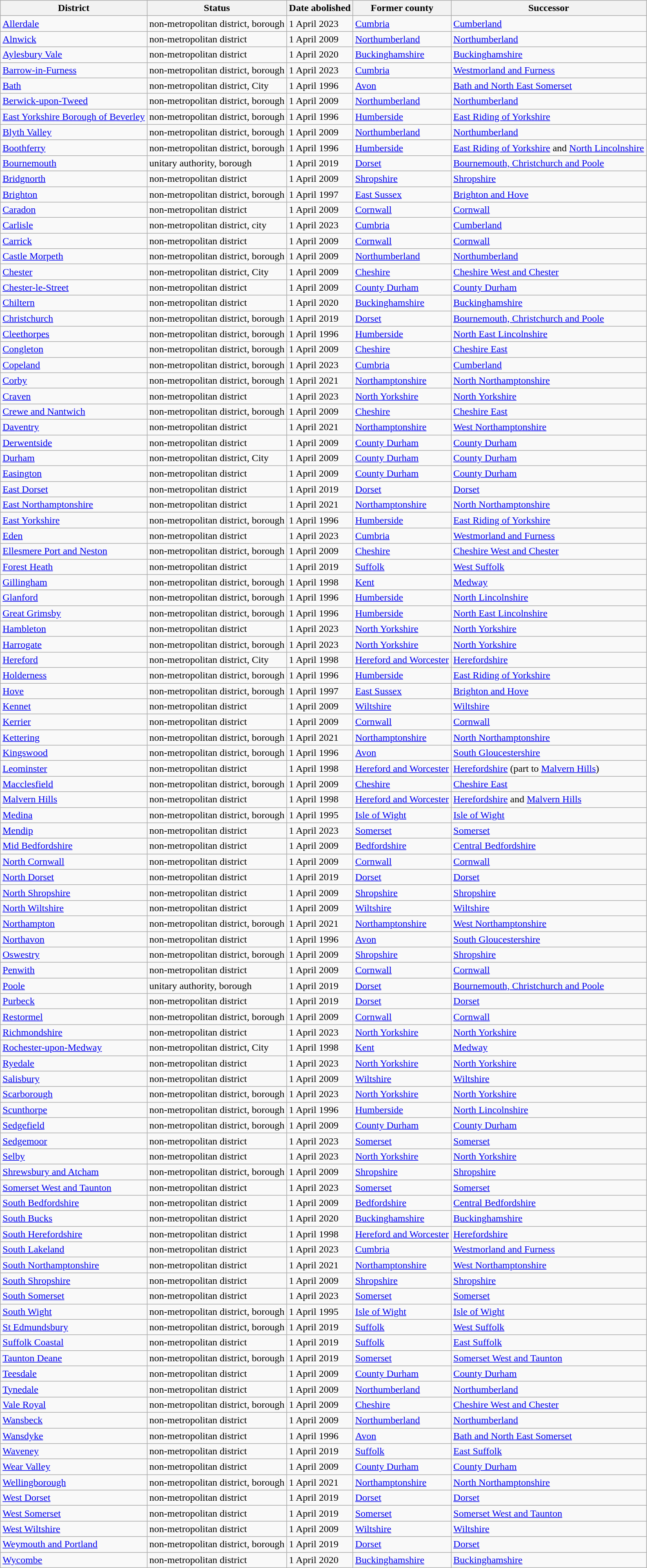<table class="wikitable sortable">
<tr>
<th>District</th>
<th>Status</th>
<th>Date abolished</th>
<th>Former county</th>
<th>Successor</th>
</tr>
<tr>
<td><a href='#'>Allerdale</a></td>
<td>non-metropolitan district, borough</td>
<td>1 April 2023</td>
<td><a href='#'>Cumbria</a></td>
<td><a href='#'>Cumberland</a></td>
</tr>
<tr>
<td><a href='#'>Alnwick</a></td>
<td>non-metropolitan district</td>
<td>1 April 2009</td>
<td><a href='#'>Northumberland</a></td>
<td><a href='#'>Northumberland</a></td>
</tr>
<tr>
<td><a href='#'>Aylesbury Vale</a></td>
<td>non-metropolitan district</td>
<td>1 April 2020</td>
<td><a href='#'>Buckinghamshire</a></td>
<td><a href='#'>Buckinghamshire</a></td>
</tr>
<tr>
<td><a href='#'>Barrow-in-Furness</a></td>
<td>non-metropolitan district, borough</td>
<td>1 April 2023</td>
<td><a href='#'>Cumbria</a></td>
<td><a href='#'>Westmorland and Furness</a></td>
</tr>
<tr>
<td><a href='#'>Bath</a></td>
<td>non-metropolitan district, City</td>
<td>1 April 1996</td>
<td><a href='#'>Avon</a></td>
<td><a href='#'>Bath and North East Somerset</a></td>
</tr>
<tr>
<td><a href='#'>Berwick-upon-Tweed</a></td>
<td>non-metropolitan district, borough</td>
<td>1 April 2009</td>
<td><a href='#'>Northumberland</a></td>
<td><a href='#'>Northumberland</a></td>
</tr>
<tr>
<td><a href='#'>East Yorkshire Borough of Beverley</a></td>
<td>non-metropolitan district, borough</td>
<td>1 April 1996</td>
<td><a href='#'>Humberside</a></td>
<td><a href='#'>East Riding of Yorkshire</a></td>
</tr>
<tr>
<td><a href='#'>Blyth Valley</a></td>
<td>non-metropolitan district, borough</td>
<td>1 April 2009</td>
<td><a href='#'>Northumberland</a></td>
<td><a href='#'>Northumberland</a></td>
</tr>
<tr>
<td><a href='#'>Boothferry</a></td>
<td>non-metropolitan district, borough</td>
<td>1 April 1996</td>
<td><a href='#'>Humberside</a></td>
<td><a href='#'>East Riding of Yorkshire</a> and <a href='#'>North Lincolnshire</a></td>
</tr>
<tr>
<td><a href='#'>Bournemouth</a></td>
<td>unitary authority, borough</td>
<td>1 April 2019</td>
<td><a href='#'>Dorset</a></td>
<td><a href='#'>Bournemouth, Christchurch and Poole</a></td>
</tr>
<tr>
<td><a href='#'>Bridgnorth</a></td>
<td>non-metropolitan district</td>
<td>1 April 2009</td>
<td><a href='#'>Shropshire</a></td>
<td><a href='#'>Shropshire</a></td>
</tr>
<tr>
<td><a href='#'>Brighton</a></td>
<td>non-metropolitan district, borough</td>
<td>1 April 1997</td>
<td><a href='#'>East Sussex</a></td>
<td><a href='#'>Brighton and Hove</a></td>
</tr>
<tr>
<td><a href='#'>Caradon</a></td>
<td>non-metropolitan district</td>
<td>1 April 2009</td>
<td><a href='#'>Cornwall</a></td>
<td><a href='#'>Cornwall</a></td>
</tr>
<tr>
<td><a href='#'>Carlisle</a></td>
<td>non-metropolitan district, city</td>
<td>1 April 2023</td>
<td><a href='#'>Cumbria</a></td>
<td><a href='#'>Cumberland</a></td>
</tr>
<tr>
<td><a href='#'>Carrick</a></td>
<td>non-metropolitan district</td>
<td>1 April 2009</td>
<td><a href='#'>Cornwall</a></td>
<td><a href='#'>Cornwall</a></td>
</tr>
<tr>
<td><a href='#'>Castle Morpeth</a></td>
<td>non-metropolitan district, borough</td>
<td>1 April 2009</td>
<td><a href='#'>Northumberland</a></td>
<td><a href='#'>Northumberland</a></td>
</tr>
<tr>
<td><a href='#'>Chester</a></td>
<td>non-metropolitan district, City</td>
<td>1 April 2009</td>
<td><a href='#'>Cheshire</a></td>
<td><a href='#'>Cheshire West and Chester</a></td>
</tr>
<tr>
<td><a href='#'>Chester-le-Street</a></td>
<td>non-metropolitan district</td>
<td>1 April 2009</td>
<td><a href='#'>County Durham</a></td>
<td><a href='#'>County Durham</a></td>
</tr>
<tr>
<td><a href='#'>Chiltern</a></td>
<td>non-metropolitan district</td>
<td>1 April 2020</td>
<td><a href='#'>Buckinghamshire</a></td>
<td><a href='#'>Buckinghamshire</a></td>
</tr>
<tr>
<td><a href='#'>Christchurch</a></td>
<td>non-metropolitan district, borough</td>
<td>1 April 2019</td>
<td><a href='#'>Dorset</a></td>
<td><a href='#'>Bournemouth, Christchurch and Poole</a></td>
</tr>
<tr>
<td><a href='#'>Cleethorpes</a></td>
<td>non-metropolitan district, borough</td>
<td>1 April 1996</td>
<td><a href='#'>Humberside</a></td>
<td><a href='#'>North East Lincolnshire</a></td>
</tr>
<tr>
<td><a href='#'>Congleton</a></td>
<td>non-metropolitan district, borough</td>
<td>1 April 2009</td>
<td><a href='#'>Cheshire</a></td>
<td><a href='#'>Cheshire East</a></td>
</tr>
<tr>
<td><a href='#'>Copeland</a></td>
<td>non-metropolitan district, borough</td>
<td>1 April 2023</td>
<td><a href='#'>Cumbria</a></td>
<td><a href='#'>Cumberland</a></td>
</tr>
<tr>
<td><a href='#'>Corby</a></td>
<td>non-metropolitan district, borough</td>
<td>1 April 2021</td>
<td><a href='#'>Northamptonshire</a></td>
<td><a href='#'>North Northamptonshire</a></td>
</tr>
<tr>
<td><a href='#'>Craven</a></td>
<td>non-metropolitan district</td>
<td>1 April 2023</td>
<td><a href='#'>North Yorkshire</a></td>
<td><a href='#'>North Yorkshire</a></td>
</tr>
<tr>
<td><a href='#'>Crewe and Nantwich</a></td>
<td>non-metropolitan district, borough</td>
<td>1 April 2009</td>
<td><a href='#'>Cheshire</a></td>
<td><a href='#'>Cheshire East</a></td>
</tr>
<tr>
<td><a href='#'>Daventry</a></td>
<td>non-metropolitan district</td>
<td>1 April 2021</td>
<td><a href='#'>Northamptonshire</a></td>
<td><a href='#'>West Northamptonshire</a></td>
</tr>
<tr>
<td><a href='#'>Derwentside</a></td>
<td>non-metropolitan district</td>
<td>1 April 2009</td>
<td><a href='#'>County Durham</a></td>
<td><a href='#'>County Durham</a></td>
</tr>
<tr>
<td><a href='#'>Durham</a></td>
<td>non-metropolitan district, City</td>
<td>1 April 2009</td>
<td><a href='#'>County Durham</a></td>
<td><a href='#'>County Durham</a></td>
</tr>
<tr>
<td><a href='#'>Easington</a></td>
<td>non-metropolitan district</td>
<td>1 April 2009</td>
<td><a href='#'>County Durham</a></td>
<td><a href='#'>County Durham</a></td>
</tr>
<tr>
<td><a href='#'>East Dorset</a></td>
<td>non-metropolitan district</td>
<td>1 April 2019</td>
<td><a href='#'>Dorset</a></td>
<td><a href='#'>Dorset</a></td>
</tr>
<tr>
<td><a href='#'>East Northamptonshire</a></td>
<td>non-metropolitan district</td>
<td>1 April 2021</td>
<td><a href='#'>Northamptonshire</a></td>
<td><a href='#'>North Northamptonshire</a></td>
</tr>
<tr>
<td><a href='#'>East Yorkshire</a></td>
<td>non-metropolitan district, borough</td>
<td>1 April 1996</td>
<td><a href='#'>Humberside</a></td>
<td><a href='#'>East Riding of Yorkshire</a></td>
</tr>
<tr>
<td><a href='#'>Eden</a></td>
<td>non-metropolitan district</td>
<td>1 April 2023</td>
<td><a href='#'>Cumbria</a></td>
<td><a href='#'>Westmorland and Furness</a></td>
</tr>
<tr>
<td><a href='#'>Ellesmere Port and Neston</a></td>
<td>non-metropolitan district, borough</td>
<td>1 April 2009</td>
<td><a href='#'>Cheshire</a></td>
<td><a href='#'>Cheshire West and Chester</a></td>
</tr>
<tr>
<td><a href='#'>Forest Heath</a></td>
<td>non-metropolitan district</td>
<td>1 April 2019</td>
<td><a href='#'>Suffolk</a></td>
<td><a href='#'>West Suffolk</a></td>
</tr>
<tr>
<td><a href='#'>Gillingham</a></td>
<td>non-metropolitan district, borough</td>
<td>1 April 1998</td>
<td><a href='#'>Kent</a></td>
<td><a href='#'>Medway</a></td>
</tr>
<tr>
<td><a href='#'>Glanford</a></td>
<td>non-metropolitan district, borough</td>
<td>1 April 1996</td>
<td><a href='#'>Humberside</a></td>
<td><a href='#'>North Lincolnshire</a></td>
</tr>
<tr>
<td><a href='#'>Great Grimsby</a></td>
<td>non-metropolitan district, borough</td>
<td>1 April 1996</td>
<td><a href='#'>Humberside</a></td>
<td><a href='#'>North East Lincolnshire</a></td>
</tr>
<tr>
<td><a href='#'>Hambleton</a></td>
<td>non-metropolitan district</td>
<td>1 April 2023</td>
<td><a href='#'>North Yorkshire</a></td>
<td><a href='#'>North Yorkshire</a></td>
</tr>
<tr>
<td><a href='#'>Harrogate</a></td>
<td>non-metropolitan district, borough</td>
<td>1 April 2023</td>
<td><a href='#'>North Yorkshire</a></td>
<td><a href='#'>North Yorkshire</a></td>
</tr>
<tr>
<td><a href='#'>Hereford</a></td>
<td>non-metropolitan district, City</td>
<td>1 April 1998</td>
<td><a href='#'>Hereford and Worcester</a></td>
<td><a href='#'>Herefordshire</a></td>
</tr>
<tr>
<td><a href='#'>Holderness</a></td>
<td>non-metropolitan district, borough</td>
<td>1 April 1996</td>
<td><a href='#'>Humberside</a></td>
<td><a href='#'>East Riding of Yorkshire</a></td>
</tr>
<tr>
<td><a href='#'>Hove</a></td>
<td>non-metropolitan district, borough</td>
<td>1 April 1997</td>
<td><a href='#'>East Sussex</a></td>
<td><a href='#'>Brighton and Hove</a></td>
</tr>
<tr>
<td><a href='#'>Kennet</a></td>
<td>non-metropolitan district</td>
<td>1 April 2009</td>
<td><a href='#'>Wiltshire</a></td>
<td><a href='#'>Wiltshire</a></td>
</tr>
<tr>
<td><a href='#'>Kerrier</a></td>
<td>non-metropolitan district</td>
<td>1 April 2009</td>
<td><a href='#'>Cornwall</a></td>
<td><a href='#'>Cornwall</a></td>
</tr>
<tr>
<td><a href='#'>Kettering</a></td>
<td>non-metropolitan district, borough</td>
<td>1 April 2021</td>
<td><a href='#'>Northamptonshire</a></td>
<td><a href='#'>North Northamptonshire</a></td>
</tr>
<tr>
<td><a href='#'>Kingswood</a></td>
<td>non-metropolitan district, borough</td>
<td>1 April 1996</td>
<td><a href='#'>Avon</a></td>
<td><a href='#'>South Gloucestershire</a></td>
</tr>
<tr>
<td><a href='#'>Leominster</a></td>
<td>non-metropolitan district</td>
<td>1 April 1998</td>
<td><a href='#'>Hereford and Worcester</a></td>
<td><a href='#'>Herefordshire</a> (part to <a href='#'>Malvern Hills</a>)</td>
</tr>
<tr>
<td><a href='#'>Macclesfield</a></td>
<td>non-metropolitan district, borough</td>
<td>1 April 2009</td>
<td><a href='#'>Cheshire</a></td>
<td><a href='#'>Cheshire East</a></td>
</tr>
<tr>
<td><a href='#'>Malvern Hills</a></td>
<td>non-metropolitan district</td>
<td>1 April 1998</td>
<td><a href='#'>Hereford and Worcester</a></td>
<td><a href='#'>Herefordshire</a> and <a href='#'>Malvern Hills</a></td>
</tr>
<tr>
<td><a href='#'>Medina</a></td>
<td>non-metropolitan district, borough</td>
<td>1 April 1995</td>
<td><a href='#'>Isle of Wight</a></td>
<td><a href='#'>Isle of Wight</a></td>
</tr>
<tr>
<td><a href='#'>Mendip</a></td>
<td>non-metropolitan district</td>
<td>1 April 2023</td>
<td><a href='#'>Somerset</a></td>
<td><a href='#'>Somerset</a></td>
</tr>
<tr>
<td><a href='#'>Mid Bedfordshire</a></td>
<td>non-metropolitan district</td>
<td>1 April 2009</td>
<td><a href='#'>Bedfordshire</a></td>
<td><a href='#'>Central Bedfordshire</a></td>
</tr>
<tr>
<td><a href='#'>North Cornwall</a></td>
<td>non-metropolitan district</td>
<td>1 April 2009</td>
<td><a href='#'>Cornwall</a></td>
<td><a href='#'>Cornwall</a></td>
</tr>
<tr>
<td><a href='#'>North Dorset</a></td>
<td>non-metropolitan district</td>
<td>1 April 2019</td>
<td><a href='#'>Dorset</a></td>
<td><a href='#'>Dorset</a></td>
</tr>
<tr>
<td><a href='#'>North Shropshire</a></td>
<td>non-metropolitan district</td>
<td>1 April 2009</td>
<td><a href='#'>Shropshire</a></td>
<td><a href='#'>Shropshire</a></td>
</tr>
<tr>
<td><a href='#'>North Wiltshire</a></td>
<td>non-metropolitan district</td>
<td>1 April 2009</td>
<td><a href='#'>Wiltshire</a></td>
<td><a href='#'>Wiltshire</a></td>
</tr>
<tr>
<td><a href='#'>Northampton</a></td>
<td>non-metropolitan district, borough</td>
<td>1 April 2021</td>
<td><a href='#'>Northamptonshire</a></td>
<td><a href='#'>West Northamptonshire</a></td>
</tr>
<tr>
<td><a href='#'>Northavon</a></td>
<td>non-metropolitan district</td>
<td>1 April 1996</td>
<td><a href='#'>Avon</a></td>
<td><a href='#'>South Gloucestershire</a></td>
</tr>
<tr>
<td><a href='#'>Oswestry</a></td>
<td>non-metropolitan district, borough</td>
<td>1 April 2009</td>
<td><a href='#'>Shropshire</a></td>
<td><a href='#'>Shropshire</a></td>
</tr>
<tr>
<td><a href='#'>Penwith</a></td>
<td>non-metropolitan district</td>
<td>1 April 2009</td>
<td><a href='#'>Cornwall</a></td>
<td><a href='#'>Cornwall</a></td>
</tr>
<tr>
<td><a href='#'>Poole</a></td>
<td>unitary authority, borough</td>
<td>1 April 2019</td>
<td><a href='#'>Dorset</a></td>
<td><a href='#'>Bournemouth, Christchurch and Poole</a></td>
</tr>
<tr>
<td><a href='#'>Purbeck</a></td>
<td>non-metropolitan district</td>
<td>1 April 2019</td>
<td><a href='#'>Dorset</a></td>
<td><a href='#'>Dorset</a></td>
</tr>
<tr>
<td><a href='#'>Restormel</a></td>
<td>non-metropolitan district, borough</td>
<td>1 April 2009</td>
<td><a href='#'>Cornwall</a></td>
<td><a href='#'>Cornwall</a></td>
</tr>
<tr>
<td><a href='#'>Richmondshire</a></td>
<td>non-metropolitan district</td>
<td>1 April 2023</td>
<td><a href='#'>North Yorkshire</a></td>
<td><a href='#'>North Yorkshire</a></td>
</tr>
<tr>
<td><a href='#'>Rochester-upon-Medway</a></td>
<td>non-metropolitan district, City</td>
<td>1 April 1998</td>
<td><a href='#'>Kent</a></td>
<td><a href='#'>Medway</a></td>
</tr>
<tr>
<td><a href='#'>Ryedale</a></td>
<td>non-metropolitan district</td>
<td>1 April 2023</td>
<td><a href='#'>North Yorkshire</a></td>
<td><a href='#'>North Yorkshire</a></td>
</tr>
<tr>
<td><a href='#'>Salisbury</a></td>
<td>non-metropolitan district</td>
<td>1 April 2009</td>
<td><a href='#'>Wiltshire</a></td>
<td><a href='#'>Wiltshire</a></td>
</tr>
<tr>
<td><a href='#'>Scarborough</a></td>
<td>non-metropolitan district, borough</td>
<td>1 April 2023</td>
<td><a href='#'>North Yorkshire</a></td>
<td><a href='#'>North Yorkshire</a></td>
</tr>
<tr>
<td><a href='#'>Scunthorpe</a></td>
<td>non-metropolitan district, borough</td>
<td>1 April 1996</td>
<td><a href='#'>Humberside</a></td>
<td><a href='#'>North Lincolnshire</a></td>
</tr>
<tr>
<td><a href='#'>Sedgefield</a></td>
<td>non-metropolitan district, borough</td>
<td>1 April 2009</td>
<td><a href='#'>County Durham</a></td>
<td><a href='#'>County Durham</a></td>
</tr>
<tr>
<td><a href='#'>Sedgemoor</a></td>
<td>non-metropolitan district</td>
<td>1 April 2023</td>
<td><a href='#'>Somerset</a></td>
<td><a href='#'>Somerset</a></td>
</tr>
<tr>
<td><a href='#'>Selby</a></td>
<td>non-metropolitan district</td>
<td>1 April 2023</td>
<td><a href='#'>North Yorkshire</a></td>
<td><a href='#'>North Yorkshire</a></td>
</tr>
<tr>
<td><a href='#'>Shrewsbury and Atcham</a></td>
<td>non-metropolitan district, borough</td>
<td>1 April 2009</td>
<td><a href='#'>Shropshire</a></td>
<td><a href='#'>Shropshire</a></td>
</tr>
<tr>
<td><a href='#'>Somerset West and Taunton</a></td>
<td>non-metropolitan district</td>
<td>1 April 2023</td>
<td><a href='#'>Somerset</a></td>
<td><a href='#'>Somerset</a></td>
</tr>
<tr>
<td><a href='#'>South Bedfordshire</a></td>
<td>non-metropolitan district</td>
<td>1 April 2009</td>
<td><a href='#'>Bedfordshire</a></td>
<td><a href='#'>Central Bedfordshire</a></td>
</tr>
<tr>
<td><a href='#'>South Bucks</a></td>
<td>non-metropolitan district</td>
<td>1 April 2020</td>
<td><a href='#'>Buckinghamshire</a></td>
<td><a href='#'>Buckinghamshire</a></td>
</tr>
<tr>
<td><a href='#'>South Herefordshire</a></td>
<td>non-metropolitan district</td>
<td>1 April 1998</td>
<td><a href='#'>Hereford and Worcester</a></td>
<td><a href='#'>Herefordshire</a></td>
</tr>
<tr>
<td><a href='#'>South Lakeland</a></td>
<td>non-metropolitan district</td>
<td>1 April 2023</td>
<td><a href='#'>Cumbria</a></td>
<td><a href='#'>Westmorland and Furness</a></td>
</tr>
<tr>
<td><a href='#'>South Northamptonshire</a></td>
<td>non-metropolitan district</td>
<td>1 April 2021</td>
<td><a href='#'>Northamptonshire</a></td>
<td><a href='#'>West Northamptonshire</a></td>
</tr>
<tr>
<td><a href='#'>South Shropshire</a></td>
<td>non-metropolitan district</td>
<td>1 April 2009</td>
<td><a href='#'>Shropshire</a></td>
<td><a href='#'>Shropshire</a></td>
</tr>
<tr>
<td><a href='#'>South Somerset</a></td>
<td>non-metropolitan district</td>
<td>1 April 2023</td>
<td><a href='#'>Somerset</a></td>
<td><a href='#'>Somerset</a></td>
</tr>
<tr>
<td><a href='#'>South Wight</a></td>
<td>non-metropolitan district, borough</td>
<td>1 April 1995</td>
<td><a href='#'>Isle of Wight</a></td>
<td><a href='#'>Isle of Wight</a></td>
</tr>
<tr>
<td><a href='#'>St Edmundsbury</a></td>
<td>non-metropolitan district, borough</td>
<td>1 April 2019</td>
<td><a href='#'>Suffolk</a></td>
<td><a href='#'>West Suffolk</a></td>
</tr>
<tr>
<td><a href='#'>Suffolk Coastal</a></td>
<td>non-metropolitan district</td>
<td>1 April 2019</td>
<td><a href='#'>Suffolk</a></td>
<td><a href='#'>East Suffolk</a></td>
</tr>
<tr>
<td><a href='#'>Taunton Deane</a></td>
<td>non-metropolitan district, borough</td>
<td>1 April 2019</td>
<td><a href='#'>Somerset</a></td>
<td><a href='#'>Somerset West and Taunton</a></td>
</tr>
<tr>
<td><a href='#'>Teesdale</a></td>
<td>non-metropolitan district</td>
<td>1 April 2009</td>
<td><a href='#'>County Durham</a></td>
<td><a href='#'>County Durham</a></td>
</tr>
<tr>
<td><a href='#'>Tynedale</a></td>
<td>non-metropolitan district</td>
<td>1 April 2009</td>
<td><a href='#'>Northumberland</a></td>
<td><a href='#'>Northumberland</a></td>
</tr>
<tr>
<td><a href='#'>Vale Royal</a></td>
<td>non-metropolitan district, borough</td>
<td>1 April 2009</td>
<td><a href='#'>Cheshire</a></td>
<td><a href='#'>Cheshire West and Chester</a></td>
</tr>
<tr>
<td><a href='#'>Wansbeck</a></td>
<td>non-metropolitan district</td>
<td>1 April 2009</td>
<td><a href='#'>Northumberland</a></td>
<td><a href='#'>Northumberland</a></td>
</tr>
<tr>
<td><a href='#'>Wansdyke</a></td>
<td>non-metropolitan district</td>
<td>1 April 1996</td>
<td><a href='#'>Avon</a></td>
<td><a href='#'>Bath and North East Somerset</a></td>
</tr>
<tr>
<td><a href='#'>Waveney</a></td>
<td>non-metropolitan district</td>
<td>1 April 2019</td>
<td><a href='#'>Suffolk</a></td>
<td><a href='#'>East Suffolk</a></td>
</tr>
<tr>
<td><a href='#'>Wear Valley</a></td>
<td>non-metropolitan district</td>
<td>1 April 2009</td>
<td><a href='#'>County Durham</a></td>
<td><a href='#'>County Durham</a></td>
</tr>
<tr>
<td><a href='#'>Wellingborough</a></td>
<td>non-metropolitan district, borough</td>
<td>1 April 2021</td>
<td><a href='#'>Northamptonshire</a></td>
<td><a href='#'>North Northamptonshire</a></td>
</tr>
<tr>
<td><a href='#'>West Dorset</a></td>
<td>non-metropolitan district</td>
<td>1 April 2019</td>
<td><a href='#'>Dorset</a></td>
<td><a href='#'>Dorset</a></td>
</tr>
<tr>
<td><a href='#'>West Somerset</a></td>
<td>non-metropolitan district</td>
<td>1 April 2019</td>
<td><a href='#'>Somerset</a></td>
<td><a href='#'>Somerset West and Taunton</a></td>
</tr>
<tr>
<td><a href='#'>West Wiltshire</a></td>
<td>non-metropolitan district</td>
<td>1 April 2009</td>
<td><a href='#'>Wiltshire</a></td>
<td><a href='#'>Wiltshire</a></td>
</tr>
<tr>
<td><a href='#'>Weymouth and Portland</a></td>
<td>non-metropolitan district, borough</td>
<td>1 April 2019</td>
<td><a href='#'>Dorset</a></td>
<td><a href='#'>Dorset</a></td>
</tr>
<tr>
<td><a href='#'>Wycombe</a></td>
<td>non-metropolitan district</td>
<td>1 April 2020</td>
<td><a href='#'>Buckinghamshire</a></td>
<td><a href='#'>Buckinghamshire</a></td>
</tr>
</table>
